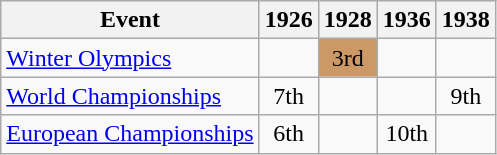<table class="wikitable">
<tr>
<th>Event</th>
<th>1926</th>
<th>1928</th>
<th>1936</th>
<th>1938</th>
</tr>
<tr>
<td><a href='#'>Winter Olympics</a></td>
<td></td>
<td align="center" bgcolor="cc9966">3rd</td>
<td></td>
<td></td>
</tr>
<tr>
<td><a href='#'>World Championships</a></td>
<td align="center">7th</td>
<td></td>
<td></td>
<td align="center">9th</td>
</tr>
<tr>
<td><a href='#'>European Championships</a></td>
<td align="center">6th</td>
<td></td>
<td align="center">10th</td>
<td></td>
</tr>
</table>
